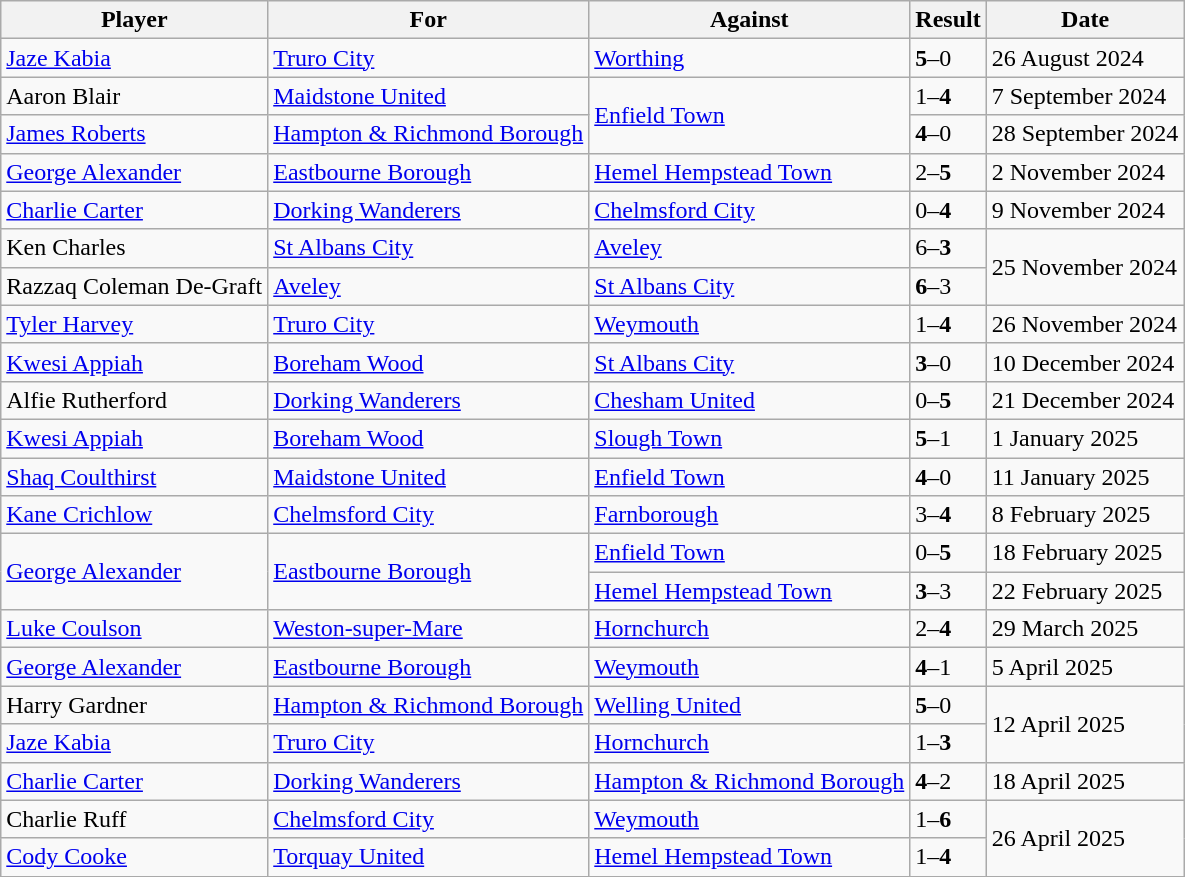<table class="wikitable">
<tr>
<th>Player</th>
<th>For</th>
<th>Against</th>
<th>Result</th>
<th>Date</th>
</tr>
<tr>
<td> <a href='#'>Jaze Kabia</a></td>
<td><a href='#'>Truro City</a></td>
<td><a href='#'>Worthing</a></td>
<td><strong>5</strong>–0</td>
<td>26 August 2024</td>
</tr>
<tr>
<td> Aaron Blair</td>
<td><a href='#'>Maidstone United</a></td>
<td rowspan="2"><a href='#'>Enfield Town</a></td>
<td>1–<strong>4</strong></td>
<td>7 September 2024</td>
</tr>
<tr>
<td> <a href='#'>James Roberts</a></td>
<td><a href='#'>Hampton & Richmond Borough</a></td>
<td><strong>4</strong>–0</td>
<td>28 September 2024</td>
</tr>
<tr>
<td> <a href='#'>George Alexander</a></td>
<td><a href='#'>Eastbourne Borough</a></td>
<td><a href='#'>Hemel Hempstead Town</a></td>
<td>2–<strong>5</strong></td>
<td>2 November 2024</td>
</tr>
<tr>
<td> <a href='#'>Charlie Carter</a></td>
<td><a href='#'>Dorking Wanderers</a></td>
<td><a href='#'>Chelmsford City</a></td>
<td>0–<strong>4</strong></td>
<td>9 November 2024</td>
</tr>
<tr>
<td> Ken Charles</td>
<td><a href='#'>St Albans City</a></td>
<td><a href='#'>Aveley</a></td>
<td>6–<strong>3</strong></td>
<td rowspan="2">25 November 2024</td>
</tr>
<tr>
<td> Razzaq Coleman De-Graft</td>
<td><a href='#'>Aveley</a></td>
<td><a href='#'>St Albans City</a></td>
<td><strong>6</strong>–3</td>
</tr>
<tr>
<td> <a href='#'>Tyler Harvey</a></td>
<td><a href='#'>Truro City</a></td>
<td><a href='#'>Weymouth</a></td>
<td>1–<strong>4</strong></td>
<td>26 November 2024</td>
</tr>
<tr>
<td> <a href='#'>Kwesi Appiah</a></td>
<td><a href='#'>Boreham Wood</a></td>
<td><a href='#'>St Albans City</a></td>
<td><strong>3</strong>–0</td>
<td>10 December 2024</td>
</tr>
<tr>
<td> Alfie Rutherford</td>
<td><a href='#'>Dorking Wanderers</a></td>
<td><a href='#'>Chesham United</a></td>
<td>0–<strong>5</strong></td>
<td>21 December 2024</td>
</tr>
<tr>
<td> <a href='#'>Kwesi Appiah</a></td>
<td><a href='#'>Boreham Wood</a></td>
<td><a href='#'>Slough Town</a></td>
<td><strong>5</strong>–1</td>
<td>1 January 2025</td>
</tr>
<tr>
<td> <a href='#'>Shaq Coulthirst</a></td>
<td><a href='#'>Maidstone United</a></td>
<td><a href='#'>Enfield Town</a></td>
<td><strong>4</strong>–0</td>
<td>11 January 2025</td>
</tr>
<tr>
<td> <a href='#'>Kane Crichlow</a></td>
<td><a href='#'>Chelmsford City</a></td>
<td><a href='#'>Farnborough</a></td>
<td>3–<strong>4</strong></td>
<td>8 February 2025</td>
</tr>
<tr>
<td rowspan="2"> <a href='#'>George Alexander</a></td>
<td rowspan="2"><a href='#'>Eastbourne Borough</a></td>
<td><a href='#'>Enfield Town</a></td>
<td>0–<strong>5</strong></td>
<td>18 February 2025</td>
</tr>
<tr>
<td><a href='#'>Hemel Hempstead Town</a></td>
<td><strong>3</strong>–3</td>
<td>22 February 2025</td>
</tr>
<tr>
<td> <a href='#'>Luke Coulson</a></td>
<td><a href='#'>Weston-super-Mare</a></td>
<td><a href='#'>Hornchurch</a></td>
<td>2–<strong>4</strong></td>
<td>29 March 2025</td>
</tr>
<tr>
<td> <a href='#'>George Alexander</a></td>
<td><a href='#'>Eastbourne Borough</a></td>
<td><a href='#'>Weymouth</a></td>
<td><strong>4</strong>–1</td>
<td>5 April 2025</td>
</tr>
<tr>
<td> Harry Gardner</td>
<td><a href='#'>Hampton & Richmond Borough</a></td>
<td><a href='#'>Welling United</a></td>
<td><strong>5</strong>–0</td>
<td rowspan="2">12 April 2025</td>
</tr>
<tr>
<td> <a href='#'>Jaze Kabia</a></td>
<td><a href='#'>Truro City</a></td>
<td><a href='#'>Hornchurch</a></td>
<td>1–<strong>3</strong></td>
</tr>
<tr>
<td> <a href='#'>Charlie Carter</a></td>
<td><a href='#'>Dorking Wanderers</a></td>
<td><a href='#'>Hampton & Richmond Borough</a></td>
<td><strong>4</strong>–2</td>
<td>18 April 2025</td>
</tr>
<tr>
<td> Charlie Ruff</td>
<td><a href='#'>Chelmsford City</a></td>
<td><a href='#'>Weymouth</a></td>
<td>1–<strong>6</strong></td>
<td rowspan="2">26 April 2025</td>
</tr>
<tr>
<td> <a href='#'>Cody Cooke</a></td>
<td><a href='#'>Torquay United</a></td>
<td><a href='#'>Hemel Hempstead Town</a></td>
<td>1–<strong>4</strong></td>
</tr>
<tr>
</tr>
</table>
